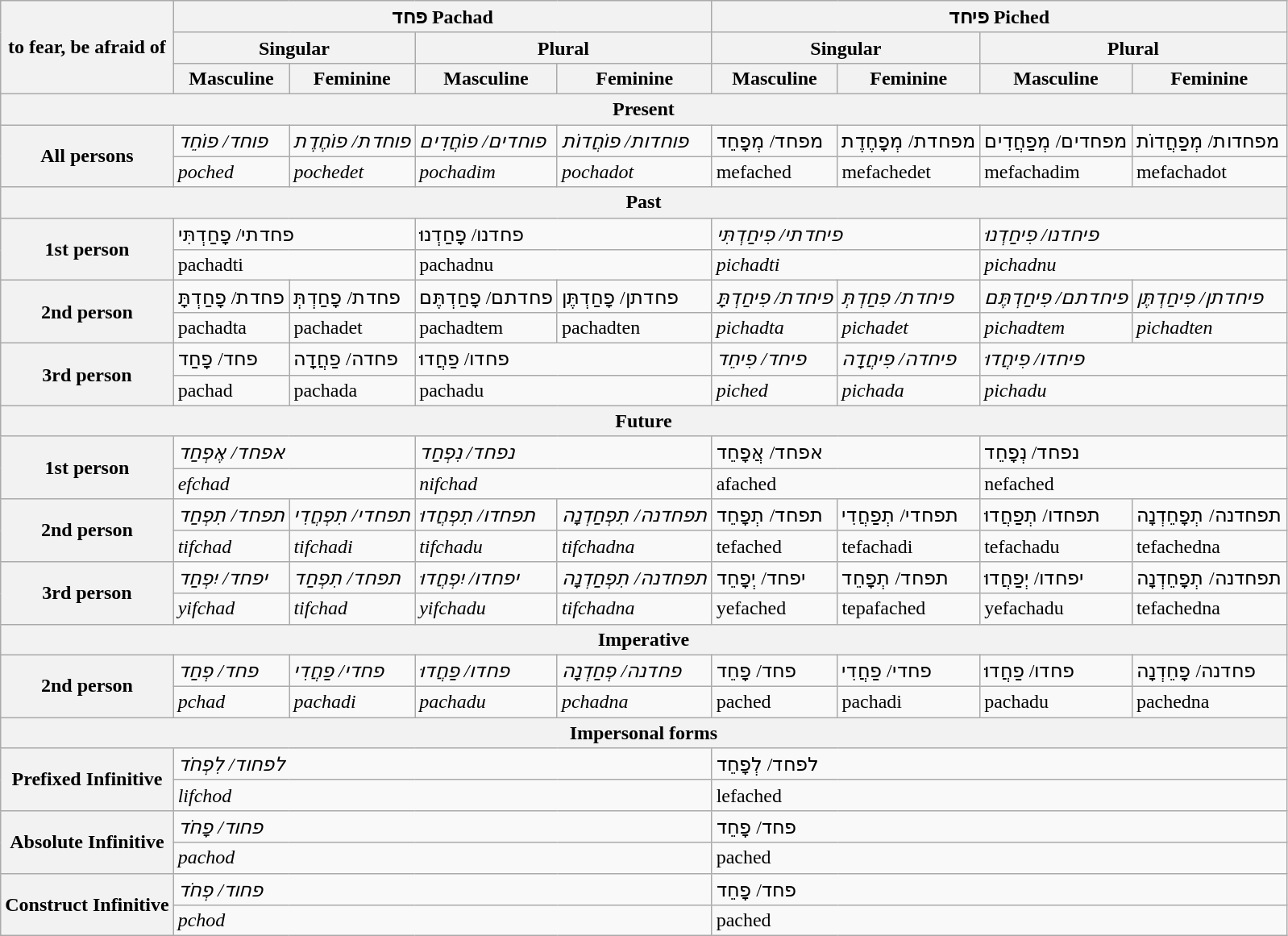<table class="wikitable mw-collapsible mw-collapsed">
<tr>
<th rowspan="3">to fear, be afraid of</th>
<th colspan="4">פחד Pachad</th>
<th colspan="4">פיחד Piched</th>
</tr>
<tr>
<th colspan="2">Singular</th>
<th colspan="2">Plural</th>
<th colspan="2">Singular</th>
<th colspan="2">Plural</th>
</tr>
<tr>
<th>Masculine</th>
<th>Feminine</th>
<th>Masculine</th>
<th>Feminine</th>
<th>Masculine</th>
<th>Feminine</th>
<th>Masculine</th>
<th>Feminine</th>
</tr>
<tr>
<th colspan="9">Present</th>
</tr>
<tr>
<th rowspan="2">All persons</th>
<td><em>פוחד/ פוֹחֵד</em></td>
<td><em>פוחדת/ פוֹחֶדֶת</em></td>
<td><em>פוחדים/ פוֹחֲדִים</em></td>
<td><em>פוחדות/ פוֹחֲדוֹת</em></td>
<td>מפחד/ מְפָחֵד</td>
<td>מפחדת/ מְפָחֶדֶת</td>
<td>מפחדים/ מְפַחֲדִים</td>
<td>מפחדות/ מְפַחֲדוֹת</td>
</tr>
<tr>
<td><em>poched</em></td>
<td><em>pochedet</em></td>
<td><em>pochadim</em></td>
<td><em>pochadot</em></td>
<td>mefached</td>
<td>mefachedet</td>
<td>mefachadim</td>
<td>mefachadot</td>
</tr>
<tr>
<th colspan="9">Past</th>
</tr>
<tr>
<th rowspan="2">1st person</th>
<td colspan="2">פחדתי/ פָחַדְתִּי</td>
<td colspan="2">פחדנו/ פָחַדְנוּ</td>
<td colspan="2"><em>פיחדתי/ פִיחַדְתִּי</em></td>
<td colspan="2"><em>פיחדנו/ פִיחַדְנוּ</em></td>
</tr>
<tr>
<td colspan="2">pachadti</td>
<td colspan="2">pachadnu</td>
<td colspan="2"><em>pichadti</em></td>
<td colspan="2"><em>pichadnu</em></td>
</tr>
<tr>
<th rowspan="2">2nd person</th>
<td>פחדת/ פָחַדְתָּ</td>
<td>פחדת/ פָחַדְתְּ</td>
<td>פחדתם/ פָחַדְתֶּם</td>
<td>פחדתן/ פָחַדְתֶּן</td>
<td><em>פיחדת/ פִיחַדְתָּ</em></td>
<td><em>פיחדת/ פִחַדְתְּ</em></td>
<td><em>פיחדתם/ פִיחַדְתֶּם</em></td>
<td><em>פיחדתן/ פִיחַדְתֶּן</em></td>
</tr>
<tr>
<td>pachadta</td>
<td>pachadet</td>
<td>pachadtem</td>
<td>pachadten</td>
<td><em>pichadta</em></td>
<td><em>pichadet</em></td>
<td><em>pichadtem</em></td>
<td><em>pichadten</em></td>
</tr>
<tr>
<th rowspan="2">3rd person</th>
<td>פחד/ פָחַד</td>
<td>פחדה/ פַחֲדָה</td>
<td colspan="2">פחדו/ פַחֲדוּ</td>
<td><em>פיחד/ פִיחֵד</em></td>
<td><em>פיחדה/ פִיחֲדָה</em></td>
<td colspan="2"><em>פיחדו/ פִיחֲדוּ</em></td>
</tr>
<tr>
<td>pachad</td>
<td>pachada</td>
<td colspan="2">pachadu</td>
<td><em>piched</em></td>
<td><em>pichada</em></td>
<td colspan="2"><em>pichadu</em></td>
</tr>
<tr>
<th colspan="9">Future</th>
</tr>
<tr>
<th rowspan="2">1st person</th>
<td colspan="2"><em>אפחד/ אֶפְחַד</em></td>
<td colspan="2"><em>נפחד/ נִפְחַד</em></td>
<td colspan="2">אפחד/ אֲפָחֵד</td>
<td colspan="2">נפחד/ נְפָחֵד</td>
</tr>
<tr>
<td colspan="2"><em>efchad</em></td>
<td colspan="2"><em>nifchad</em></td>
<td colspan="2">afached</td>
<td colspan="2">nefached</td>
</tr>
<tr>
<th rowspan="2">2nd person</th>
<td><em>תפחד/ תִפְחַד</em></td>
<td><em>תפחדי/ תִפְחֲדִי</em></td>
<td><em>תפחדו/ תִפְחֲדוּ</em></td>
<td><em>תפחדנה/ תִפְחַדְנָה</em></td>
<td>תפחד/ תְפָחֵד</td>
<td>תפחדי/ תְפַחֲדִי</td>
<td>תפחדו/ תְפַחֲדוּ</td>
<td>תפחדנה/ תְפָחֵדְנָה</td>
</tr>
<tr>
<td><em>tifchad</em></td>
<td><em>tifchadi</em></td>
<td><em>tifchadu</em></td>
<td><em>tifchadna</em></td>
<td>tefached</td>
<td>tefachadi</td>
<td>tefachadu</td>
<td>tefachedna</td>
</tr>
<tr>
<th rowspan="2">3rd person</th>
<td><em>יפחד/ יִפְחַד</em></td>
<td><em>תפחד/ תִפְחַד</em></td>
<td><em>יפחדו/ יִפְחֲדוּ</em></td>
<td><em>תפחדנה/ תִפְחַדְנָה</em></td>
<td>יפחד/ יְפָחֵד</td>
<td>תפחד/ תְפָחֵד</td>
<td>יפחדו/ יְפַחֲדוּ</td>
<td>תפחדנה/ תְפָחֵדְנָה</td>
</tr>
<tr>
<td><em>yifchad</em></td>
<td><em>tifchad</em></td>
<td><em>yifchadu</em></td>
<td><em>tifchadna</em></td>
<td>yefached</td>
<td>tepafached</td>
<td>yefachadu</td>
<td>tefachedna</td>
</tr>
<tr>
<th colspan="9">Imperative</th>
</tr>
<tr>
<th rowspan="2">2nd person</th>
<td><em>פחד/ פְחַד</em></td>
<td><em>פחדי/ פַחֲדִי</em></td>
<td><em>פחדו/ פַחֲדוּ</em></td>
<td><em>פחדנה/ פְחַדְנָה</em></td>
<td>פחד/ פָחֵד</td>
<td>פחדי/ פַחֲדִי</td>
<td>פחדו/ פַחֲדוּ</td>
<td>פחדנה/ פָחֵדְנָה</td>
</tr>
<tr>
<td><em>pchad</em></td>
<td><em>pachadi</em></td>
<td><em>pachadu</em></td>
<td><em>pchadna</em></td>
<td>pached</td>
<td>pachadi</td>
<td>pachadu</td>
<td>pachedna</td>
</tr>
<tr>
<th colspan="9">Impersonal forms</th>
</tr>
<tr>
<th rowspan="2">Prefixed Infinitive</th>
<td colspan="4"><em>לפחוד/ לִפְחֹד</em></td>
<td colspan="4">לפחד/ לְפָחֵד</td>
</tr>
<tr>
<td colspan="4"><em>lifchod</em></td>
<td colspan="4">lefached</td>
</tr>
<tr>
<th rowspan="2">Absolute Infinitive</th>
<td colspan="4"><em>פחוד/ פָחֹד</em></td>
<td colspan="4">פחד/ פָחֵד</td>
</tr>
<tr>
<td colspan="4"><em>pachod</em></td>
<td colspan="4">pached</td>
</tr>
<tr>
<th rowspan="2">Construct Infinitive</th>
<td colspan="4"><em>פחוד/ פְחֹד</em></td>
<td colspan="4">פחד/ פָחֵד</td>
</tr>
<tr>
<td colspan="4"><em>pchod</em></td>
<td colspan="4">pached</td>
</tr>
</table>
